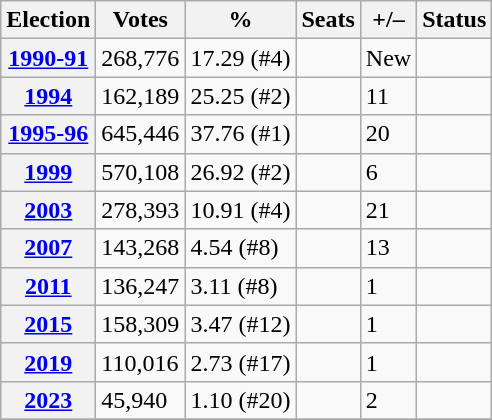<table class="wikitable" style="text-align:left;">
<tr>
<th>Election</th>
<th>Votes</th>
<th>%</th>
<th>Seats</th>
<th>+/–</th>
<th>Status</th>
</tr>
<tr>
<th><a href='#'>1990-91</a></th>
<td>268,776</td>
<td>17.29  (#4)</td>
<td></td>
<td>New</td>
<td></td>
</tr>
<tr>
<th><a href='#'>1994</a></th>
<td>162,189</td>
<td>25.25	 (#2)</td>
<td></td>
<td> 11</td>
<td></td>
</tr>
<tr>
<th><a href='#'>1995-96</a></th>
<td>645,446</td>
<td>37.76  (#1)</td>
<td></td>
<td> 20</td>
<td></td>
</tr>
<tr>
<th><a href='#'>1999</a></th>
<td>570,108</td>
<td>26.92   (#2)</td>
<td></td>
<td> 6</td>
<td></td>
</tr>
<tr>
<th><a href='#'>2003</a></th>
<td>278,393</td>
<td>10.91	 (#4)</td>
<td></td>
<td> 21</td>
<td></td>
</tr>
<tr>
<th><a href='#'>2007</a></th>
<td>143,268</td>
<td>4.54 	 (#8)</td>
<td></td>
<td> 13</td>
<td></td>
</tr>
<tr>
<th><a href='#'>2011</a></th>
<td>136,247</td>
<td>3.11	 (#8)</td>
<td></td>
<td> 1</td>
<td></td>
</tr>
<tr>
<th><a href='#'>2015</a></th>
<td>158,309</td>
<td>3.47 	 (#12)</td>
<td></td>
<td> 1</td>
<td></td>
</tr>
<tr>
<th><a href='#'>2019</a></th>
<td>110,016</td>
<td>2.73 	 (#17)</td>
<td></td>
<td> 1</td>
<td></td>
</tr>
<tr>
<th><a href='#'>2023</a></th>
<td>45,940</td>
<td>1.10 (#20)</td>
<td></td>
<td> 2</td>
<td></td>
</tr>
<tr>
</tr>
</table>
